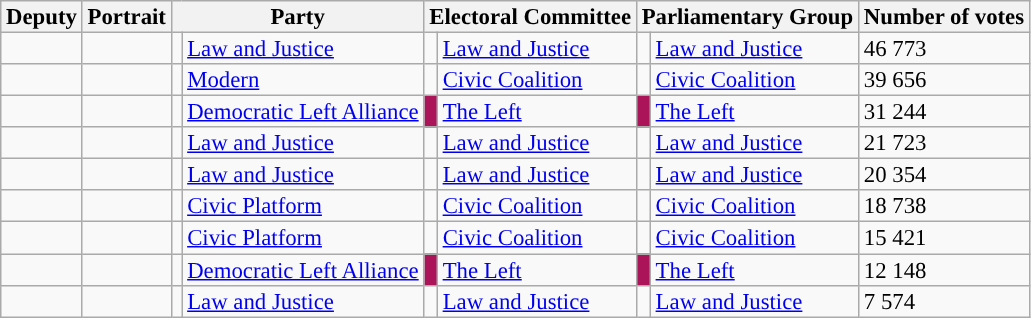<table class="wikitable sortable" style="font-size:95%;line-height:14px;">
<tr>
<th>Deputy</th>
<th>Portrait</th>
<th colspan="2">Party</th>
<th colspan="2">Electoral Committee</th>
<th colspan="2">Parliamentary Group</th>
<th>Number of votes</th>
</tr>
<tr>
<td></td>
<td></td>
<td style="background:"></td>
<td><a href='#'>Law and Justice</a></td>
<td style="background:"></td>
<td><a href='#'>Law and Justice</a></td>
<td style="background:"></td>
<td><a href='#'>Law and Justice</a></td>
<td>46 773</td>
</tr>
<tr>
<td></td>
<td></td>
<td style="background:"></td>
<td><a href='#'>Modern</a></td>
<td style="background:"></td>
<td><a href='#'>Civic Coalition</a></td>
<td style="background:"></td>
<td><a href='#'>Civic Coalition</a></td>
<td>39 656</td>
</tr>
<tr>
<td></td>
<td></td>
<td style="background:"></td>
<td><a href='#'>Democratic Left Alliance</a></td>
<td style="background:#AC145A;"></td>
<td><a href='#'>The Left</a></td>
<td style="background:#AC145A;"></td>
<td><a href='#'>The Left</a></td>
<td>31 244</td>
</tr>
<tr>
<td></td>
<td></td>
<td style="background:"></td>
<td><a href='#'>Law and Justice</a></td>
<td style="background:"></td>
<td><a href='#'>Law and Justice</a></td>
<td style="background:"></td>
<td><a href='#'>Law and Justice</a></td>
<td>21 723</td>
</tr>
<tr>
<td></td>
<td></td>
<td style="background:"></td>
<td><a href='#'>Law and Justice</a></td>
<td style="background:"></td>
<td><a href='#'>Law and Justice</a></td>
<td style="background:"></td>
<td><a href='#'>Law and Justice</a></td>
<td>20 354</td>
</tr>
<tr>
<td></td>
<td></td>
<td style="background:"></td>
<td><a href='#'>Civic Platform</a></td>
<td style="background:"></td>
<td><a href='#'>Civic Coalition</a></td>
<td style="background:"></td>
<td><a href='#'>Civic Coalition</a></td>
<td>18 738</td>
</tr>
<tr>
<td></td>
<td></td>
<td style="background:"></td>
<td><a href='#'>Civic Platform</a></td>
<td style="background:"></td>
<td><a href='#'>Civic Coalition</a></td>
<td style="background:"></td>
<td><a href='#'>Civic Coalition</a></td>
<td>15 421</td>
</tr>
<tr>
<td></td>
<td></td>
<td style="background:"></td>
<td><a href='#'>Democratic Left Alliance</a></td>
<td style="background:#AC145A;"></td>
<td><a href='#'>The Left</a></td>
<td style="background:#AC145A;"></td>
<td><a href='#'>The Left</a></td>
<td>12 148</td>
</tr>
<tr>
<td></td>
<td></td>
<td style="background:"></td>
<td><a href='#'>Law and Justice</a></td>
<td style="background:"></td>
<td><a href='#'>Law and Justice</a></td>
<td style="background:"></td>
<td><a href='#'>Law and Justice</a></td>
<td>7 574</td>
</tr>
</table>
